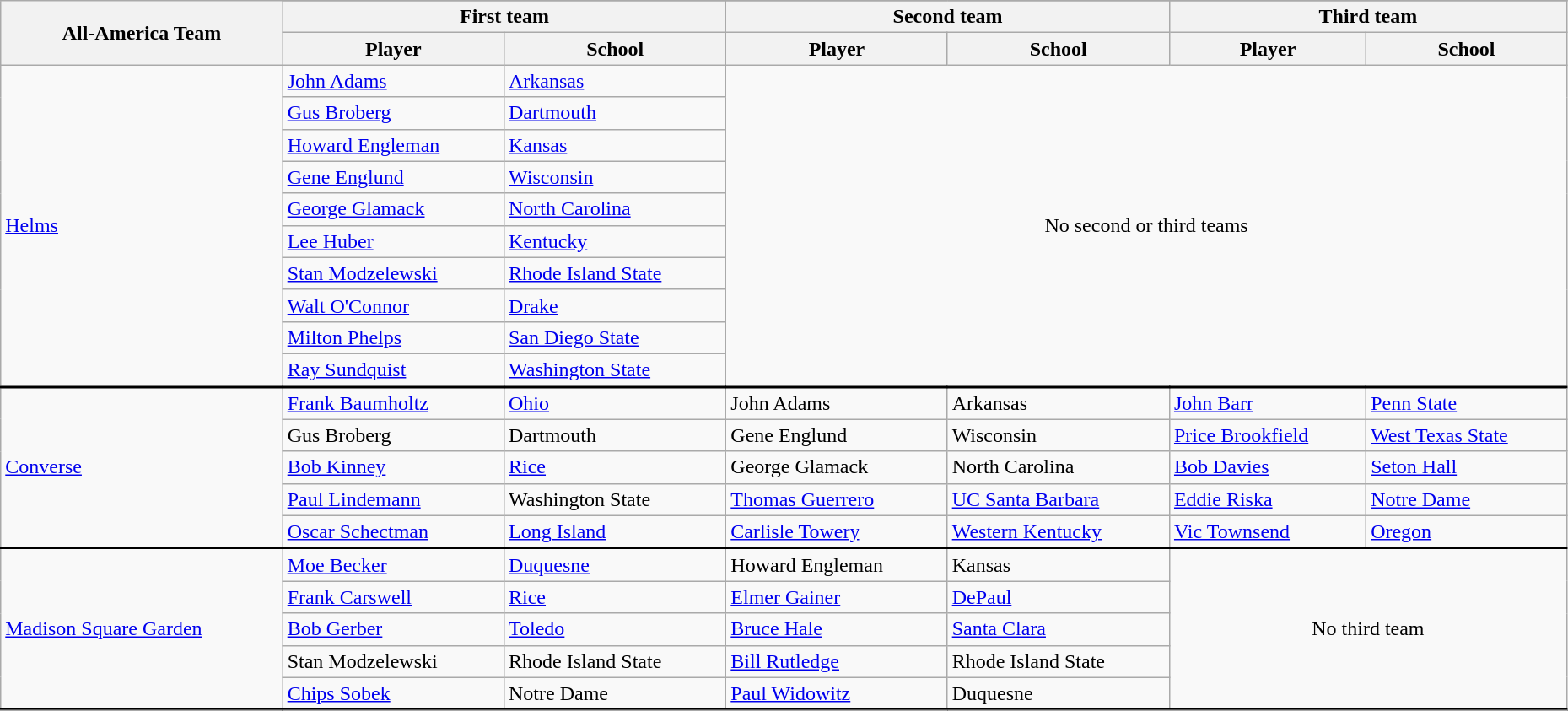<table class="wikitable" style="width:98%;">
<tr>
<th rowspan=3>All-America Team</th>
</tr>
<tr>
<th colspan=2>First team</th>
<th colspan=2>Second team</th>
<th colspan=2>Third team</th>
</tr>
<tr>
<th>Player</th>
<th>School</th>
<th>Player</th>
<th>School</th>
<th>Player</th>
<th>School</th>
</tr>
<tr>
<td rowspan=10><a href='#'>Helms</a></td>
<td><a href='#'>John Adams</a></td>
<td><a href='#'>Arkansas</a></td>
<td rowspan=10 colspan=6 align=center>No second or third teams</td>
</tr>
<tr>
<td><a href='#'>Gus Broberg</a></td>
<td><a href='#'>Dartmouth</a></td>
</tr>
<tr>
<td><a href='#'>Howard Engleman</a></td>
<td><a href='#'>Kansas</a></td>
</tr>
<tr>
<td><a href='#'>Gene Englund</a></td>
<td><a href='#'>Wisconsin</a></td>
</tr>
<tr>
<td><a href='#'>George Glamack</a></td>
<td><a href='#'>North Carolina</a></td>
</tr>
<tr>
<td><a href='#'>Lee Huber</a></td>
<td><a href='#'>Kentucky</a></td>
</tr>
<tr>
<td><a href='#'>Stan Modzelewski</a></td>
<td><a href='#'>Rhode Island State</a></td>
</tr>
<tr>
<td><a href='#'>Walt O'Connor</a></td>
<td><a href='#'>Drake</a></td>
</tr>
<tr>
<td><a href='#'>Milton Phelps</a></td>
<td><a href='#'>San Diego State</a></td>
</tr>
<tr>
<td><a href='#'>Ray Sundquist</a></td>
<td><a href='#'>Washington State</a></td>
</tr>
<tr style = "border-top:2px solid black;">
<td rowspan=5><a href='#'>Converse</a></td>
<td><a href='#'>Frank Baumholtz</a></td>
<td><a href='#'>Ohio</a></td>
<td>John Adams</td>
<td>Arkansas</td>
<td><a href='#'>John Barr</a></td>
<td><a href='#'>Penn State</a></td>
</tr>
<tr>
<td>Gus Broberg</td>
<td>Dartmouth</td>
<td>Gene Englund</td>
<td>Wisconsin</td>
<td><a href='#'>Price Brookfield</a></td>
<td><a href='#'>West Texas State</a></td>
</tr>
<tr>
<td><a href='#'>Bob Kinney</a></td>
<td><a href='#'>Rice</a></td>
<td>George Glamack</td>
<td>North Carolina</td>
<td><a href='#'>Bob Davies</a></td>
<td><a href='#'>Seton Hall</a></td>
</tr>
<tr>
<td><a href='#'>Paul Lindemann</a></td>
<td>Washington State</td>
<td><a href='#'>Thomas Guerrero</a></td>
<td><a href='#'>UC Santa Barbara</a></td>
<td><a href='#'>Eddie Riska</a></td>
<td><a href='#'>Notre Dame</a></td>
</tr>
<tr>
<td><a href='#'>Oscar Schectman</a></td>
<td><a href='#'>Long Island</a></td>
<td><a href='#'>Carlisle Towery</a></td>
<td><a href='#'>Western Kentucky</a></td>
<td><a href='#'>Vic Townsend</a></td>
<td><a href='#'>Oregon</a></td>
</tr>
<tr style = "border-top:2px solid black;">
<td rowspan=5><a href='#'>Madison Square Garden</a></td>
<td><a href='#'>Moe Becker</a></td>
<td><a href='#'>Duquesne</a></td>
<td>Howard Engleman</td>
<td>Kansas</td>
<td rowspan=5 colspan=3 align=center>No third team</td>
</tr>
<tr>
<td><a href='#'>Frank Carswell</a></td>
<td><a href='#'>Rice</a></td>
<td><a href='#'>Elmer Gainer</a></td>
<td><a href='#'>DePaul</a></td>
</tr>
<tr>
<td><a href='#'>Bob Gerber</a></td>
<td><a href='#'>Toledo</a></td>
<td><a href='#'>Bruce Hale</a></td>
<td><a href='#'>Santa Clara</a></td>
</tr>
<tr>
<td>Stan Modzelewski</td>
<td>Rhode Island State</td>
<td><a href='#'>Bill Rutledge</a></td>
<td>Rhode Island State</td>
</tr>
<tr>
<td><a href='#'>Chips Sobek</a></td>
<td>Notre Dame</td>
<td><a href='#'>Paul Widowitz</a></td>
<td>Duquesne</td>
</tr>
<tr style = "border-top:2px solid black;">
</tr>
</table>
